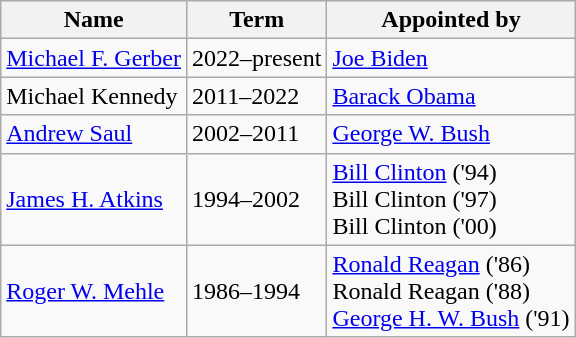<table class="wikitable">
<tr>
<th>Name</th>
<th>Term</th>
<th>Appointed by</th>
</tr>
<tr>
<td><a href='#'>Michael F. Gerber</a></td>
<td>2022–present</td>
<td><a href='#'>Joe Biden</a></td>
</tr>
<tr>
<td>Michael Kennedy</td>
<td>2011–2022</td>
<td><a href='#'>Barack Obama</a></td>
</tr>
<tr>
<td><a href='#'>Andrew Saul</a></td>
<td>2002–2011</td>
<td><a href='#'>George W. Bush</a></td>
</tr>
<tr>
<td><a href='#'>James H. Atkins</a></td>
<td>1994–2002</td>
<td><a href='#'>Bill Clinton</a> ('94)<br>Bill Clinton ('97)<br>Bill Clinton ('00)</td>
</tr>
<tr>
<td><a href='#'>Roger W. Mehle</a></td>
<td>1986–1994</td>
<td><a href='#'>Ronald Reagan</a> ('86)<br>Ronald Reagan ('88)<br><a href='#'>George H. W. Bush</a> ('91)</td>
</tr>
</table>
